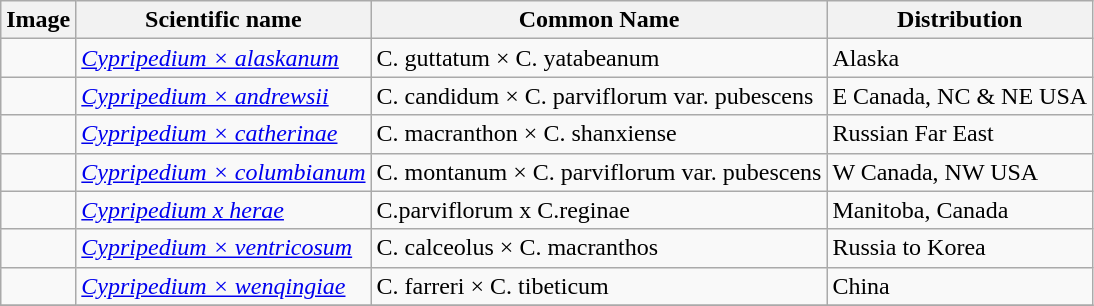<table class="wikitable">
<tr>
<th>Image</th>
<th>Scientific name</th>
<th>Common Name</th>
<th>Distribution</th>
</tr>
<tr>
<td></td>
<td><em><a href='#'>Cypripedium × alaskanum</a></em></td>
<td>C. guttatum × C. yatabeanum</td>
<td>Alaska</td>
</tr>
<tr>
<td></td>
<td><em><a href='#'>Cypripedium × andrewsii</a></em></td>
<td>C. candidum × C. parviflorum var. pubescens</td>
<td>E Canada, NC & NE USA</td>
</tr>
<tr>
<td></td>
<td><em><a href='#'>Cypripedium × catherinae</a></em></td>
<td>C. macranthon × C. shanxiense</td>
<td>Russian Far East</td>
</tr>
<tr>
<td></td>
<td><em><a href='#'>Cypripedium × columbianum</a></em></td>
<td>C. montanum × C. parviflorum var. pubescens</td>
<td>W Canada, NW USA</td>
</tr>
<tr>
<td></td>
<td><em><a href='#'>Cypripedium x herae</a></em></td>
<td>C.parviflorum x C.reginae</td>
<td>Manitoba, Canada</td>
</tr>
<tr>
<td></td>
<td><em><a href='#'>Cypripedium × ventricosum</a></em></td>
<td>C. calceolus × C. macranthos</td>
<td>Russia to Korea</td>
</tr>
<tr>
<td></td>
<td><em><a href='#'>Cypripedium × wenqingiae</a></em></td>
<td>C. farreri × C. tibeticum</td>
<td>China</td>
</tr>
<tr>
</tr>
</table>
